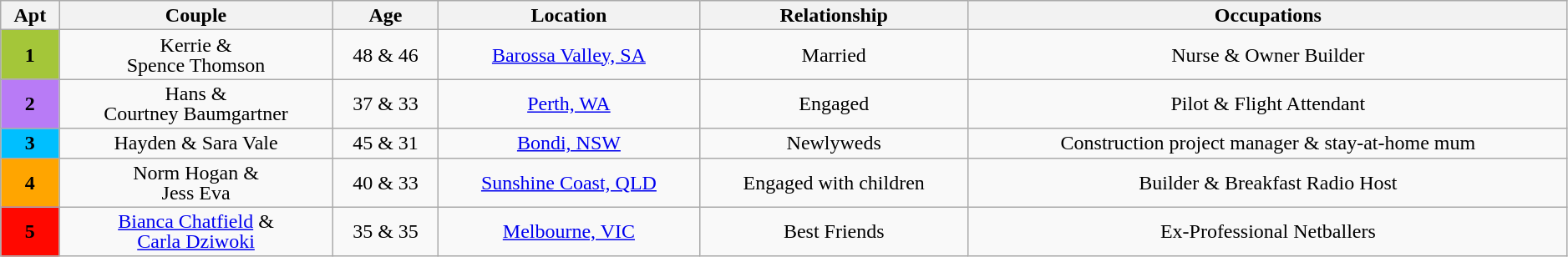<table class="wikitable plainrowheaders" style="text-align:center; line-height:16px; width:99%;">
<tr valign="top">
<th>Apt</th>
<th>Couple</th>
<th>Age</th>
<th>Location</th>
<th>Relationship</th>
<th>Occupations</th>
</tr>
<tr>
<th style="background:#A4C639; color:black;">1</th>
<td>Kerrie &<br>Spence Thomson</td>
<td>48 & 46</td>
<td><a href='#'>Barossa Valley, SA</a></td>
<td>Married</td>
<td>Nurse & Owner Builder</td>
</tr>
<tr>
<th style="background:#B87BF6; color:black;">2</th>
<td>Hans &<br>Courtney Baumgartner</td>
<td>37 & 33</td>
<td><a href='#'>Perth, WA</a></td>
<td>Engaged</td>
<td>Pilot & Flight Attendant</td>
</tr>
<tr>
<th style="background:#00BFFF;; color:black;">3</th>
<td>Hayden & Sara Vale</td>
<td>45 & 31</td>
<td><a href='#'>Bondi, NSW</a></td>
<td>Newlyweds</td>
<td>Construction project manager & stay-at-home mum</td>
</tr>
<tr>
<th style="background:#FFA500; color:black;">4</th>
<td>Norm Hogan &<br>Jess Eva</td>
<td>40 & 33</td>
<td><a href='#'>Sunshine Coast, QLD</a></td>
<td>Engaged with children</td>
<td>Builder & Breakfast Radio Host</td>
</tr>
<tr>
<th style="background:#FF0800; color:black;">5</th>
<td><a href='#'>Bianca Chatfield</a> &<br> <a href='#'>Carla Dziwoki</a></td>
<td>35 & 35</td>
<td><a href='#'>Melbourne, VIC</a></td>
<td>Best Friends</td>
<td>Ex-Professional Netballers</td>
</tr>
</table>
